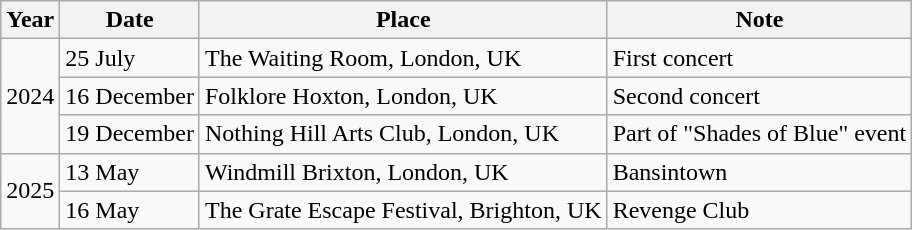<table class="wikitable">
<tr>
<th>Year</th>
<th>Date</th>
<th>Place</th>
<th>Note</th>
</tr>
<tr>
<td rowspan="3">2024</td>
<td>25 July</td>
<td>The Waiting Room, London, UK</td>
<td>First concert</td>
</tr>
<tr>
<td>16 December</td>
<td>Folklore Hoxton, London, UK</td>
<td>Second concert</td>
</tr>
<tr>
<td>19 December</td>
<td>Nothing Hill Arts Club, London, UK</td>
<td>Part of "Shades of Blue" event</td>
</tr>
<tr>
<td rowspan="2">2025</td>
<td>13 May</td>
<td>Windmill Brixton, London, UK</td>
<td>Bansintown</td>
</tr>
<tr>
<td>16 May</td>
<td>The Grate Escape Festival, Brighton, UK</td>
<td>Revenge Club</td>
</tr>
</table>
